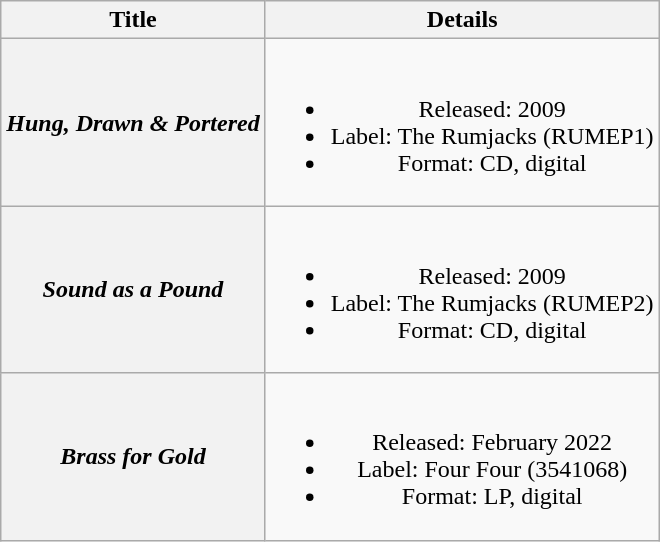<table class="wikitable plainrowheaders" style="text-align:center;" border="1">
<tr>
<th>Title</th>
<th>Details</th>
</tr>
<tr>
<th scope="row"><em>Hung, Drawn & Portered</em></th>
<td><br><ul><li>Released: 2009</li><li>Label: The Rumjacks (RUMEP1)</li><li>Format: CD, digital</li></ul></td>
</tr>
<tr>
<th scope="row"><em>Sound as a Pound</em></th>
<td><br><ul><li>Released: 2009</li><li>Label: The Rumjacks (RUMEP2)</li><li>Format: CD, digital</li></ul></td>
</tr>
<tr>
<th scope="row"><em>Brass for Gold</em></th>
<td><br><ul><li>Released: February 2022</li><li>Label: Four Four (3541068)</li><li>Format: LP, digital</li></ul></td>
</tr>
</table>
